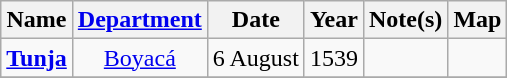<table class="wikitable sortable mw-collapsible mw-collapsed">
<tr>
<th scope="col">Name</th>
<th scope="col"><a href='#'>Department</a></th>
<th scope="col">Date</th>
<th scope="col">Year</th>
<th scope="col">Note(s)</th>
<th scope="col">Map</th>
</tr>
<tr>
<td align=center><strong><a href='#'>Tunja</a></strong></td>
<td align=center><a href='#'>Boyacá</a></td>
<td align=center>6 August</td>
<td align=center>1539</td>
<td align=center></td>
<td align=center></td>
</tr>
<tr>
</tr>
</table>
